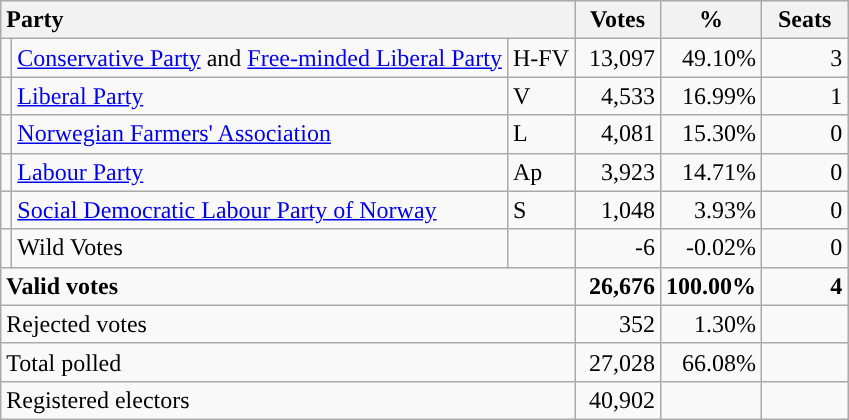<table class="wikitable" border="1" style="text-align:right;">
<tr>
<th style="text-align:left;" colspan=3>Party</th>
<th align=center width="50">Votes</th>
<th align=center width="50">%</th>
<th align=center width="50">Seats</th>
</tr>
<tr>
<td></td>
<td align=left><a href='#'>Conservative Party</a> and <a href='#'>Free-minded Liberal Party</a></td>
<td align=left>H-FV</td>
<td>13,097</td>
<td>49.10%</td>
<td>3</td>
</tr>
<tr>
<td style="color:inherit;background:"></td>
<td align=left><a href='#'>Liberal Party</a></td>
<td align=left>V</td>
<td>4,533</td>
<td>16.99%</td>
<td>1</td>
</tr>
<tr>
<td style="color:inherit;background:"></td>
<td align=left><a href='#'>Norwegian Farmers' Association</a></td>
<td align=left>L</td>
<td>4,081</td>
<td>15.30%</td>
<td>0</td>
</tr>
<tr>
<td style="color:inherit;background:"></td>
<td align=left><a href='#'>Labour Party</a></td>
<td align=left>Ap</td>
<td>3,923</td>
<td>14.71%</td>
<td>0</td>
</tr>
<tr>
<td style="color:inherit;background:"></td>
<td align=left><a href='#'>Social Democratic Labour Party of Norway</a></td>
<td align=left>S</td>
<td>1,048</td>
<td>3.93%</td>
<td>0</td>
</tr>
<tr>
<td></td>
<td align=left>Wild Votes</td>
<td align=left></td>
<td>-6</td>
<td>-0.02%</td>
<td>0</td>
</tr>
<tr style="font-weight:bold">
<td align=left colspan=3>Valid votes</td>
<td>26,676</td>
<td>100.00%</td>
<td>4</td>
</tr>
<tr>
<td align=left colspan=3>Rejected votes</td>
<td>352</td>
<td>1.30%</td>
<td></td>
</tr>
<tr>
<td align=left colspan=3>Total polled</td>
<td>27,028</td>
<td>66.08%</td>
<td></td>
</tr>
<tr>
<td align=left colspan=3>Registered electors</td>
<td>40,902</td>
<td></td>
<td></td>
</tr>
</table>
